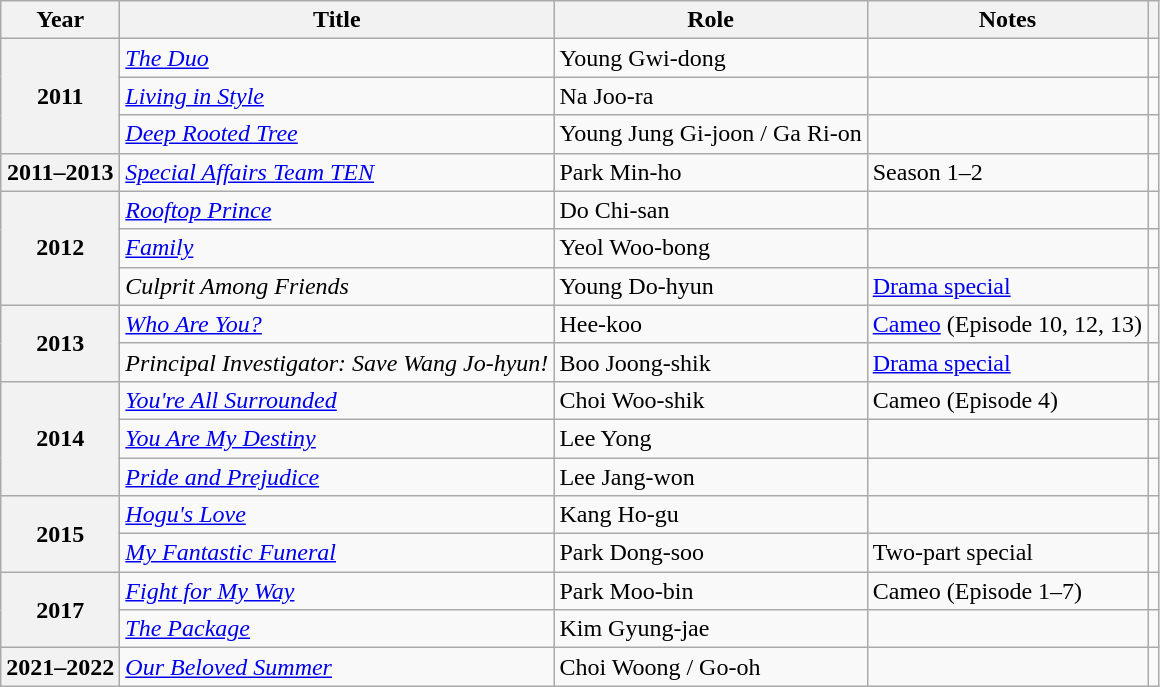<table class="wikitable plainrowheaders sortable">
<tr>
<th scope="col">Year</th>
<th scope="col">Title</th>
<th scope="col">Role</th>
<th scope="col">Notes</th>
<th scope="col" class="unsortable"></th>
</tr>
<tr>
<th scope="row" rowspan="3">2011</th>
<td><em><a href='#'>The Duo</a></em></td>
<td>Young Gwi-dong</td>
<td></td>
<td style="text-align:center"></td>
</tr>
<tr>
<td><em><a href='#'>Living in Style</a></em></td>
<td>Na Joo-ra</td>
<td></td>
<td style="text-align:center"></td>
</tr>
<tr>
<td><em><a href='#'>Deep Rooted Tree</a></em></td>
<td>Young Jung Gi-joon / Ga Ri-on</td>
<td></td>
<td style="text-align:center"></td>
</tr>
<tr>
<th scope="row">2011–2013</th>
<td><em><a href='#'>Special Affairs Team TEN</a></em></td>
<td>Park Min-ho</td>
<td>Season 1–2</td>
<td style="text-align:center"></td>
</tr>
<tr>
<th scope="row" rowspan="3">2012</th>
<td><em><a href='#'>Rooftop Prince</a></em></td>
<td>Do Chi-san</td>
<td></td>
<td style="text-align:center"></td>
</tr>
<tr>
<td><em><a href='#'>Family</a></em></td>
<td>Yeol Woo-bong</td>
<td></td>
<td style="text-align:center"></td>
</tr>
<tr>
<td><em>Culprit Among Friends</em></td>
<td>Young Do-hyun</td>
<td><a href='#'>Drama special</a></td>
<td style="text-align:center"></td>
</tr>
<tr>
<th scope="row" rowspan="2">2013</th>
<td><em><a href='#'>Who Are You?</a></em></td>
<td>Hee-koo</td>
<td><a href='#'>Cameo</a> (Episode 10, 12, 13)</td>
<td style="text-align:center"></td>
</tr>
<tr>
<td><em>Principal Investigator: Save Wang Jo-hyun! </em></td>
<td>Boo Joong-shik</td>
<td><a href='#'>Drama special</a></td>
<td style="text-align:center"></td>
</tr>
<tr>
<th scope="row" rowspan="3">2014</th>
<td><em><a href='#'>You're All Surrounded</a></em></td>
<td>Choi Woo-shik</td>
<td>Cameo (Episode 4)</td>
<td style="text-align:center"></td>
</tr>
<tr>
<td><em><a href='#'>You Are My Destiny</a></em></td>
<td>Lee Yong</td>
<td></td>
<td style="text-align:center"></td>
</tr>
<tr>
<td><em><a href='#'>Pride and Prejudice</a></em></td>
<td>Lee Jang-won</td>
<td></td>
<td style="text-align:center"></td>
</tr>
<tr>
<th scope="row" rowspan="2">2015</th>
<td><em><a href='#'>Hogu's Love</a></em></td>
<td>Kang Ho-gu</td>
<td></td>
<td style="text-align:center"></td>
</tr>
<tr>
<td><em><a href='#'>My Fantastic Funeral</a></em></td>
<td>Park Dong-soo</td>
<td>Two-part special</td>
<td style="text-align:center"></td>
</tr>
<tr>
<th scope="row" rowspan="2">2017</th>
<td><em><a href='#'>Fight for My Way</a></em></td>
<td>Park Moo-bin</td>
<td>Cameo (Episode 1–7)</td>
<td style="text-align:center"></td>
</tr>
<tr>
<td><a href='#'><em>The Package</em></a></td>
<td>Kim Gyung-jae</td>
<td></td>
<td style="text-align:center"></td>
</tr>
<tr>
<th scope="row">2021–2022</th>
<td><em><a href='#'>Our Beloved Summer</a></em></td>
<td>Choi Woong / Go-oh</td>
<td></td>
<td style="text-align:center"></td>
</tr>
</table>
